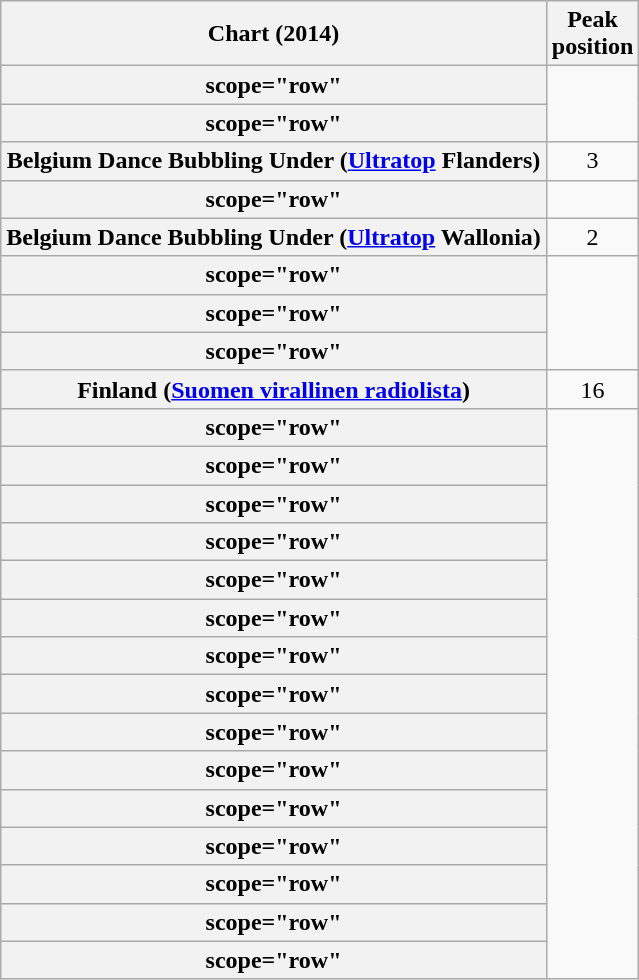<table class="wikitable sortable plainrowheaders" style="text-align:center;">
<tr>
<th scope="col">Chart (2014)</th>
<th scope="col">Peak<br>position</th>
</tr>
<tr>
<th>scope="row"</th>
</tr>
<tr>
<th>scope="row"</th>
</tr>
<tr>
<th scope="row">Belgium Dance Bubbling Under (<a href='#'>Ultratop</a> Flanders)</th>
<td>3</td>
</tr>
<tr>
<th>scope="row"</th>
</tr>
<tr>
<th scope="row">Belgium Dance Bubbling Under (<a href='#'>Ultratop</a> Wallonia)</th>
<td>2</td>
</tr>
<tr>
<th>scope="row"</th>
</tr>
<tr>
<th>scope="row"</th>
</tr>
<tr>
<th>scope="row"</th>
</tr>
<tr>
<th scope="row">Finland (<a href='#'>Suomen virallinen radiolista</a>)</th>
<td>16</td>
</tr>
<tr>
<th>scope="row"</th>
</tr>
<tr>
<th>scope="row"</th>
</tr>
<tr>
<th>scope="row"</th>
</tr>
<tr>
<th>scope="row"</th>
</tr>
<tr>
<th>scope="row"</th>
</tr>
<tr>
<th>scope="row"</th>
</tr>
<tr>
<th>scope="row"</th>
</tr>
<tr>
<th>scope="row"</th>
</tr>
<tr>
<th>scope="row"</th>
</tr>
<tr>
<th>scope="row"</th>
</tr>
<tr>
<th>scope="row"</th>
</tr>
<tr>
<th>scope="row"</th>
</tr>
<tr>
<th>scope="row"</th>
</tr>
<tr>
<th>scope="row"</th>
</tr>
<tr>
<th>scope="row"</th>
</tr>
</table>
